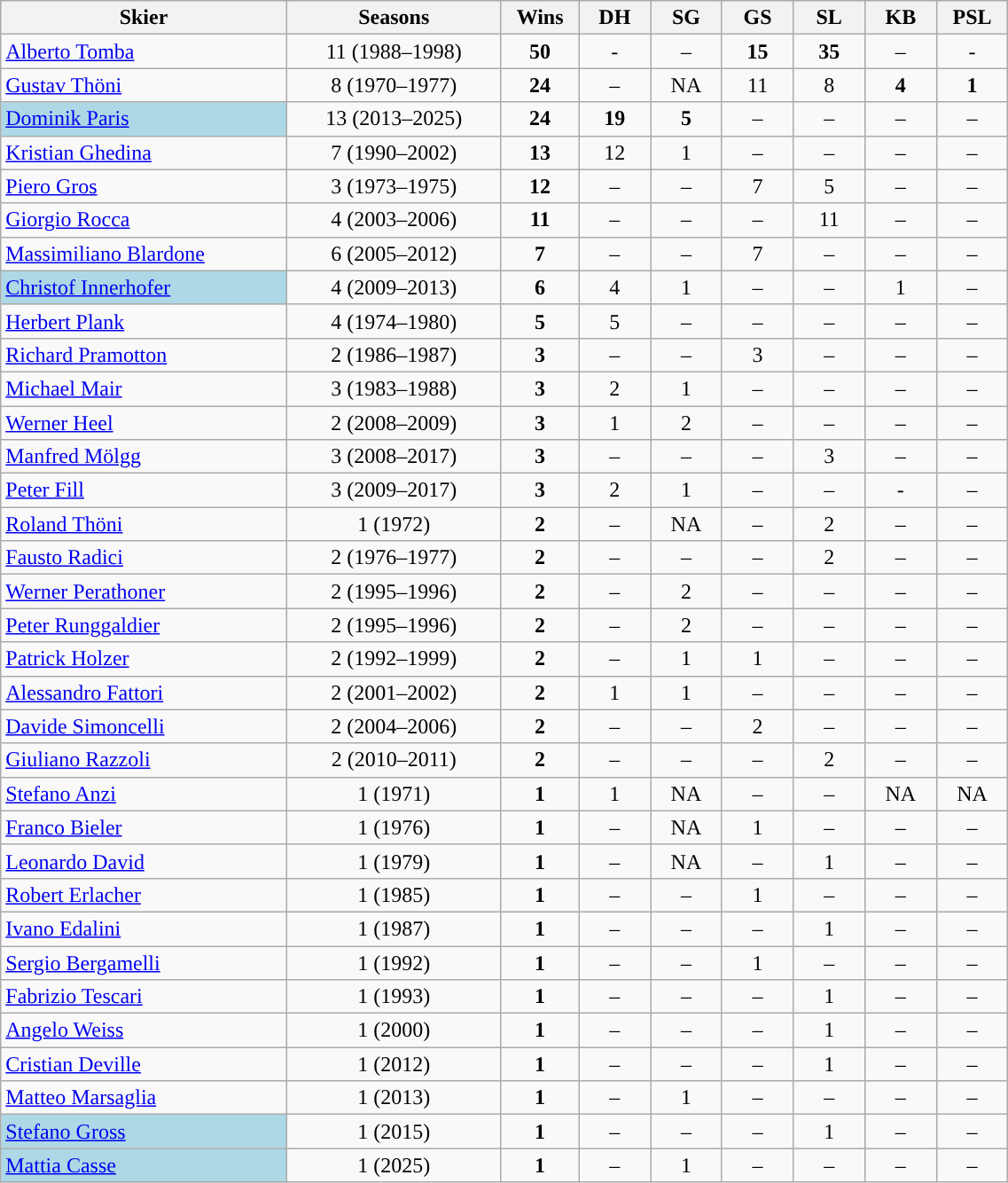<table class="wikitable sorta le" width=60% style="font-size:100%; text-align:center;">
<tr>
<th style="width:20%">Skier</th>
<th style="width:15%">Seasons</th>
<th style="width:5%">Wins</th>
<th style="width:5%">DH</th>
<th style="width:5%">SG</th>
<th style="width:5%">GS</th>
<th style="width:5%">SL</th>
<th style="width:5%">KB</th>
<th style="width:5%">PSL</th>
</tr>
<tr>
<td align=left><a href='#'>Alberto Tomba</a></td>
<td>11 (1988–1998)</td>
<td><strong>50</strong></td>
<td>-</td>
<td>–</td>
<td><strong>15</strong></td>
<td><strong>35</strong></td>
<td>–</td>
<td>-</td>
</tr>
<tr>
<td align=left><a href='#'>Gustav Thöni</a></td>
<td>8 (1970–1977)</td>
<td><strong>24</strong></td>
<td>–</td>
<td>NA</td>
<td>11</td>
<td>8</td>
<td><strong>4</strong></td>
<td><strong>1</strong></td>
</tr>
<tr>
<td bgcolor=lightblue align=left><a href='#'>Dominik Paris</a></td>
<td>13 (2013–2025)</td>
<td><strong>24</strong></td>
<td><strong>19</strong></td>
<td><strong>5</strong></td>
<td>–</td>
<td>–</td>
<td>–</td>
<td>–</td>
</tr>
<tr>
<td align=left><a href='#'>Kristian Ghedina</a></td>
<td>7 (1990–2002)</td>
<td><strong>13</strong></td>
<td>12</td>
<td>1</td>
<td>–</td>
<td>–</td>
<td>–</td>
<td>–</td>
</tr>
<tr>
<td align=left><a href='#'>Piero Gros</a></td>
<td>3 (1973–1975)</td>
<td><strong>12</strong></td>
<td>–</td>
<td>–</td>
<td>7</td>
<td>5</td>
<td>–</td>
<td>–</td>
</tr>
<tr>
<td align=left><a href='#'>Giorgio Rocca</a></td>
<td>4 (2003–2006)</td>
<td><strong>11</strong></td>
<td>–</td>
<td>–</td>
<td>–</td>
<td>11</td>
<td>–</td>
<td>–</td>
</tr>
<tr>
<td align=left><a href='#'>Massimiliano Blardone</a></td>
<td>6 (2005–2012)</td>
<td><strong>7</strong></td>
<td>–</td>
<td>–</td>
<td>7</td>
<td>–</td>
<td>–</td>
<td>–</td>
</tr>
<tr>
<td bgcolor=lightblue align=left><a href='#'>Christof Innerhofer</a></td>
<td>4 (2009–2013)</td>
<td><strong>6</strong></td>
<td>4</td>
<td>1</td>
<td>–</td>
<td>–</td>
<td>1</td>
<td>–</td>
</tr>
<tr>
<td align=left><a href='#'>Herbert Plank</a></td>
<td>4 (1974–1980)</td>
<td><strong>5</strong></td>
<td>5</td>
<td>–</td>
<td>–</td>
<td>–</td>
<td>–</td>
<td>–</td>
</tr>
<tr>
<td align=left><a href='#'>Richard Pramotton</a></td>
<td>2 (1986–1987)</td>
<td><strong>3</strong></td>
<td>–</td>
<td>–</td>
<td>3</td>
<td>–</td>
<td>–</td>
<td>–</td>
</tr>
<tr>
<td align=left><a href='#'>Michael Mair</a></td>
<td>3 (1983–1988)</td>
<td><strong>3</strong></td>
<td>2</td>
<td>1</td>
<td>–</td>
<td>–</td>
<td>–</td>
<td>–</td>
</tr>
<tr>
<td align=left><a href='#'>Werner Heel</a></td>
<td>2 (2008–2009)</td>
<td><strong>3</strong></td>
<td>1</td>
<td>2</td>
<td>–</td>
<td>–</td>
<td>–</td>
<td>–</td>
</tr>
<tr>
<td align=left><a href='#'>Manfred Mölgg</a></td>
<td>3 (2008–2017)</td>
<td><strong>3</strong></td>
<td>–</td>
<td>–</td>
<td>–</td>
<td>3</td>
<td>–</td>
<td>–</td>
</tr>
<tr>
<td align=left><a href='#'>Peter Fill</a></td>
<td>3 (2009–2017)</td>
<td><strong>3</strong></td>
<td>2</td>
<td>1</td>
<td>–</td>
<td>–</td>
<td>-</td>
<td>–</td>
</tr>
<tr>
<td align=left><a href='#'>Roland Thöni</a></td>
<td>1 (1972)</td>
<td><strong>2</strong></td>
<td>–</td>
<td>NA</td>
<td>–</td>
<td>2</td>
<td>–</td>
<td>–</td>
</tr>
<tr>
<td align=left><a href='#'>Fausto Radici</a></td>
<td>2 (1976–1977)</td>
<td><strong>2</strong></td>
<td>–</td>
<td>–</td>
<td>–</td>
<td>2</td>
<td>–</td>
<td>–</td>
</tr>
<tr>
<td align=left><a href='#'>Werner Perathoner</a></td>
<td>2 (1995–1996)</td>
<td><strong>2</strong></td>
<td>–</td>
<td>2</td>
<td>–</td>
<td>–</td>
<td>–</td>
<td>–</td>
</tr>
<tr>
<td align=left><a href='#'>Peter Runggaldier</a></td>
<td>2 (1995–1996)</td>
<td><strong>2</strong></td>
<td>–</td>
<td>2</td>
<td>–</td>
<td>–</td>
<td>–</td>
<td>–</td>
</tr>
<tr>
<td align=left><a href='#'>Patrick Holzer</a></td>
<td>2 (1992–1999)</td>
<td><strong>2</strong></td>
<td>–</td>
<td>1</td>
<td>1</td>
<td>–</td>
<td>–</td>
<td>–</td>
</tr>
<tr>
<td align=left><a href='#'>Alessandro Fattori</a></td>
<td>2 (2001–2002)</td>
<td><strong>2</strong></td>
<td>1</td>
<td>1</td>
<td>–</td>
<td>–</td>
<td>–</td>
<td>–</td>
</tr>
<tr>
<td align=left><a href='#'>Davide Simoncelli</a></td>
<td>2 (2004–2006)</td>
<td><strong>2</strong></td>
<td>–</td>
<td>–</td>
<td>2</td>
<td>–</td>
<td>–</td>
<td>–</td>
</tr>
<tr>
<td align=left><a href='#'>Giuliano Razzoli</a></td>
<td>2 (2010–2011)</td>
<td><strong>2</strong></td>
<td>–</td>
<td>–</td>
<td>–</td>
<td>2</td>
<td>–</td>
<td>–</td>
</tr>
<tr>
<td align=left><a href='#'>Stefano Anzi</a></td>
<td>1 (1971)</td>
<td><strong>1</strong></td>
<td>1</td>
<td>NA</td>
<td>–</td>
<td>–</td>
<td>NA</td>
<td>NA</td>
</tr>
<tr>
<td align=left><a href='#'>Franco Bieler</a></td>
<td>1 (1976)</td>
<td><strong>1</strong></td>
<td>–</td>
<td>NA</td>
<td>1</td>
<td>–</td>
<td>–</td>
<td>–</td>
</tr>
<tr>
<td align=left><a href='#'>Leonardo David</a></td>
<td>1 (1979)</td>
<td><strong>1</strong></td>
<td>–</td>
<td>NA</td>
<td>–</td>
<td>1</td>
<td>–</td>
<td>–</td>
</tr>
<tr>
<td align=left><a href='#'>Robert Erlacher</a></td>
<td>1 (1985)</td>
<td><strong>1</strong></td>
<td>–</td>
<td>–</td>
<td>1</td>
<td>–</td>
<td>–</td>
<td>–</td>
</tr>
<tr>
<td align=left><a href='#'>Ivano Edalini</a></td>
<td>1 (1987)</td>
<td><strong>1</strong></td>
<td>–</td>
<td>–</td>
<td>–</td>
<td>1</td>
<td>–</td>
<td>–</td>
</tr>
<tr>
<td align=left><a href='#'>Sergio Bergamelli</a></td>
<td>1 (1992)</td>
<td><strong>1</strong></td>
<td>–</td>
<td>–</td>
<td>1</td>
<td>–</td>
<td>–</td>
<td>–</td>
</tr>
<tr>
<td align=left><a href='#'>Fabrizio Tescari</a></td>
<td>1 (1993)</td>
<td><strong>1</strong></td>
<td>–</td>
<td>–</td>
<td>–</td>
<td>1</td>
<td>–</td>
<td>–</td>
</tr>
<tr>
<td align=left><a href='#'>Angelo Weiss</a></td>
<td>1 (2000)</td>
<td><strong>1</strong></td>
<td>–</td>
<td>–</td>
<td>–</td>
<td>1</td>
<td>–</td>
<td>–</td>
</tr>
<tr>
<td align=left><a href='#'>Cristian Deville</a></td>
<td>1 (2012)</td>
<td><strong>1</strong></td>
<td>–</td>
<td>–</td>
<td>–</td>
<td>1</td>
<td>–</td>
<td>–</td>
</tr>
<tr>
<td align=left><a href='#'>Matteo Marsaglia</a></td>
<td>1 (2013)</td>
<td><strong>1</strong></td>
<td>–</td>
<td>1</td>
<td>–</td>
<td>–</td>
<td>–</td>
<td>–</td>
</tr>
<tr>
<td bgcolor=lightblue align=left><a href='#'>Stefano Gross</a></td>
<td>1 (2015)</td>
<td><strong>1</strong></td>
<td>–</td>
<td>–</td>
<td>–</td>
<td>1</td>
<td>–</td>
<td>–</td>
</tr>
<tr>
<td bgcolor=lightblue align=left><a href='#'>Mattia Casse</a></td>
<td>1 (2025)</td>
<td><strong>1</strong></td>
<td>–</td>
<td>1</td>
<td>–</td>
<td>–</td>
<td>–</td>
<td>–</td>
</tr>
</table>
